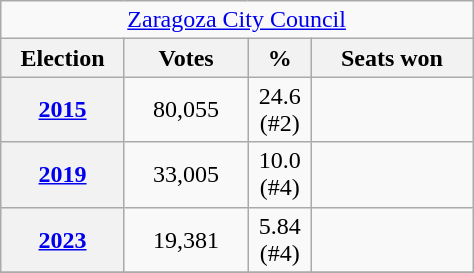<table class="wikitable" style="text-align:center;">
<tr>
<td colspan="8"><a href='#'>Zaragoza City Council</a></td>
</tr>
<tr>
<th width="75px">Election</th>
<th width="75px">Votes</th>
<th width="35px">%</th>
<th width="100px">Seats won</th>
</tr>
<tr>
<th><a href='#'>2015</a></th>
<td>80,055</td>
<td>24.6 (#2)</td>
<td></td>
</tr>
<tr>
<th><a href='#'>2019</a></th>
<td>33,005</td>
<td>10.0 (#4)</td>
<td></td>
</tr>
<tr>
<th><a href='#'>2023</a></th>
<td>19,381</td>
<td>5.84 (#4)</td>
<td></td>
</tr>
<tr>
</tr>
</table>
